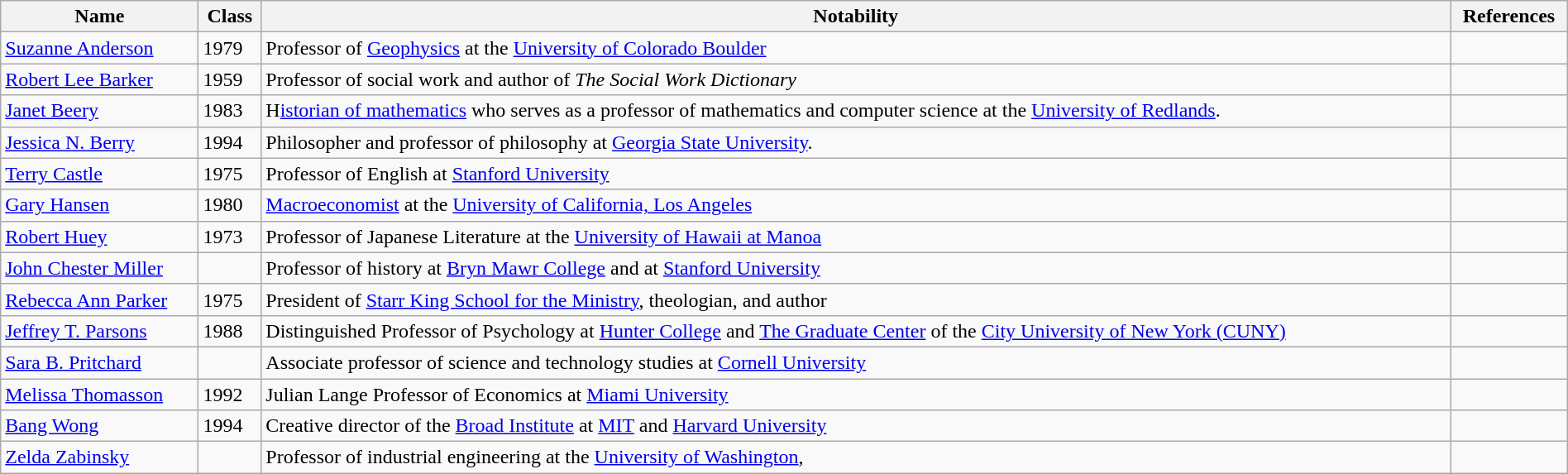<table class="sortable wikitable" style="width:100%;">
<tr>
<th>Name</th>
<th>Class</th>
<th>Notability</th>
<th>References</th>
</tr>
<tr>
<td><a href='#'>Suzanne Anderson</a></td>
<td>1979</td>
<td>Professor of <a href='#'>Geophysics</a> at the <a href='#'>University of Colorado Boulder</a></td>
<td></td>
</tr>
<tr>
<td><a href='#'>Robert Lee Barker</a></td>
<td>1959</td>
<td>Professor of social work and author of <em>The Social Work Dictionary</em></td>
<td></td>
</tr>
<tr>
<td><a href='#'>Janet Beery</a></td>
<td>1983</td>
<td>H<a href='#'>istorian of mathematics</a> who serves as a professor of mathematics and computer science at the <a href='#'>University of Redlands</a>.</td>
<td></td>
</tr>
<tr>
<td><a href='#'>Jessica N. Berry</a></td>
<td>1994</td>
<td>Philosopher and professor of philosophy at <a href='#'>Georgia State University</a>.</td>
<td></td>
</tr>
<tr>
<td><a href='#'>Terry Castle</a></td>
<td>1975</td>
<td>Professor of English at <a href='#'>Stanford University</a></td>
<td></td>
</tr>
<tr>
<td><a href='#'>Gary Hansen</a></td>
<td>1980</td>
<td><a href='#'>Macroeconomist</a> at the <a href='#'>University of California, Los Angeles</a></td>
<td></td>
</tr>
<tr>
<td><a href='#'>Robert Huey</a></td>
<td>1973</td>
<td>Professor of Japanese Literature at the <a href='#'>University of Hawaii at Manoa</a></td>
<td></td>
</tr>
<tr>
<td><a href='#'>John Chester Miller</a></td>
<td></td>
<td>Professor of history at <a href='#'>Bryn Mawr College</a> and at <a href='#'>Stanford University</a></td>
<td></td>
</tr>
<tr>
<td><a href='#'>Rebecca Ann Parker</a></td>
<td>1975</td>
<td>President of <a href='#'>Starr King School for the Ministry</a>, theologian, and author</td>
<td></td>
</tr>
<tr>
<td><a href='#'>Jeffrey T. Parsons</a></td>
<td>1988</td>
<td>Distinguished Professor of Psychology at <a href='#'>Hunter College</a> and <a href='#'>The Graduate Center</a> of the <a href='#'>City University of New York (CUNY)</a></td>
<td></td>
</tr>
<tr>
<td><a href='#'>Sara B. Pritchard</a></td>
<td></td>
<td>Associate professor of science and technology studies at <a href='#'>Cornell University</a></td>
<td></td>
</tr>
<tr>
<td><a href='#'>Melissa Thomasson</a></td>
<td>1992</td>
<td>Julian Lange Professor of Economics at <a href='#'>Miami University</a></td>
<td></td>
</tr>
<tr>
<td><a href='#'>Bang Wong</a></td>
<td>1994</td>
<td>Creative director of the <a href='#'>Broad Institute</a> at <a href='#'>MIT</a> and <a href='#'>Harvard University</a></td>
<td></td>
</tr>
<tr>
<td><a href='#'>Zelda Zabinsky</a></td>
<td></td>
<td>Professor of industrial engineering at the <a href='#'>University of Washington</a>,</td>
<td></td>
</tr>
</table>
